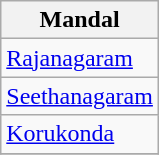<table class="wikitable sortable static-row-numbers static-row-header-hash">
<tr>
<th>Mandal</th>
</tr>
<tr>
<td><a href='#'>Rajanagaram</a></td>
</tr>
<tr>
<td><a href='#'>Seethanagaram</a></td>
</tr>
<tr>
<td><a href='#'>Korukonda</a></td>
</tr>
<tr>
</tr>
</table>
